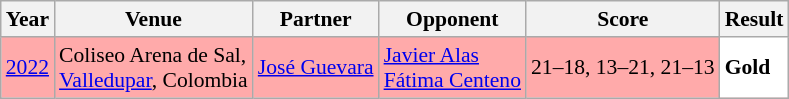<table class="sortable wikitable" style="font-size: 90%;">
<tr>
<th>Year</th>
<th>Venue</th>
<th>Partner</th>
<th>Opponent</th>
<th>Score</th>
<th>Result</th>
</tr>
<tr style="background:#FFAAAA">
<td align="center"><a href='#'>2022</a></td>
<td align="left">Coliseo Arena de Sal,<br><a href='#'>Valledupar</a>, Colombia</td>
<td align="left"> <a href='#'>José Guevara</a></td>
<td align="left"> <a href='#'>Javier Alas</a><br> <a href='#'>Fátima Centeno</a></td>
<td align="left">21–18, 13–21, 21–13</td>
<td style="text-align:left; background:white"> <strong>Gold</strong></td>
</tr>
</table>
